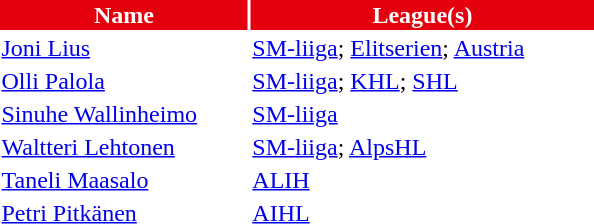<table class="toccolours" style="width:25em">
<tr>
<th style="background:#e4000d;color:white;">Name</th>
<th style="background:#e4000d;color:white;">League(s)</th>
</tr>
<tr>
<td> <a href='#'>Joni Lius</a></td>
<td><a href='#'>SM-liiga</a>; <a href='#'>Elitserien</a>; <a href='#'>Austria</a></td>
</tr>
<tr>
<td> <a href='#'>Olli Palola</a></td>
<td><a href='#'>SM-liiga</a>; <a href='#'>KHL</a>; <a href='#'>SHL</a></td>
</tr>
<tr>
<td> <a href='#'>Sinuhe Wallinheimo</a></td>
<td><a href='#'>SM-liiga</a></td>
</tr>
<tr>
<td> <a href='#'>Waltteri Lehtonen</a></td>
<td><a href='#'>SM-liiga</a>; <a href='#'>AlpsHL</a></td>
</tr>
<tr>
<td> <a href='#'>Taneli Maasalo</a></td>
<td><a href='#'>ALIH</a></td>
</tr>
<tr>
<td> <a href='#'>Petri Pitkänen</a></td>
<td><a href='#'>AIHL</a></td>
</tr>
</table>
